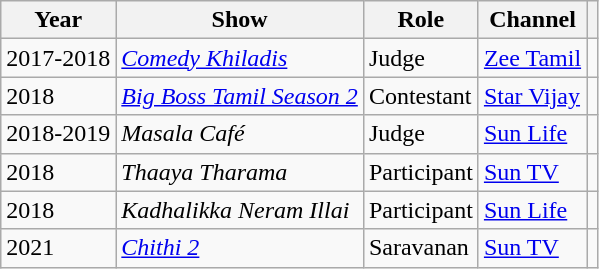<table class="wikitable sortable">
<tr>
<th>Year</th>
<th>Show</th>
<th>Role</th>
<th>Channel</th>
<th scope="col" class="unsortable"></th>
</tr>
<tr>
<td>2017-2018</td>
<td><em><a href='#'>Comedy Khiladis</a></em></td>
<td>Judge</td>
<td><a href='#'>Zee Tamil</a></td>
<td></td>
</tr>
<tr>
<td>2018</td>
<td><em><a href='#'>Big Boss Tamil Season 2</a></em></td>
<td>Contestant</td>
<td><a href='#'>Star Vijay</a></td>
<td></td>
</tr>
<tr>
<td>2018-2019</td>
<td><em>Masala Café </em></td>
<td>Judge</td>
<td><a href='#'>Sun Life</a></td>
<td></td>
</tr>
<tr>
<td>2018</td>
<td><em>Thaaya Tharama</em></td>
<td>Participant</td>
<td><a href='#'>Sun TV</a></td>
<td></td>
</tr>
<tr>
<td>2018</td>
<td><em>Kadhalikka Neram Illai</em></td>
<td>Participant</td>
<td><a href='#'>Sun Life</a></td>
<td></td>
</tr>
<tr>
<td>2021</td>
<td><em><a href='#'>Chithi 2</a></em></td>
<td>Saravanan</td>
<td><a href='#'>Sun TV</a></td>
<td></td>
</tr>
</table>
